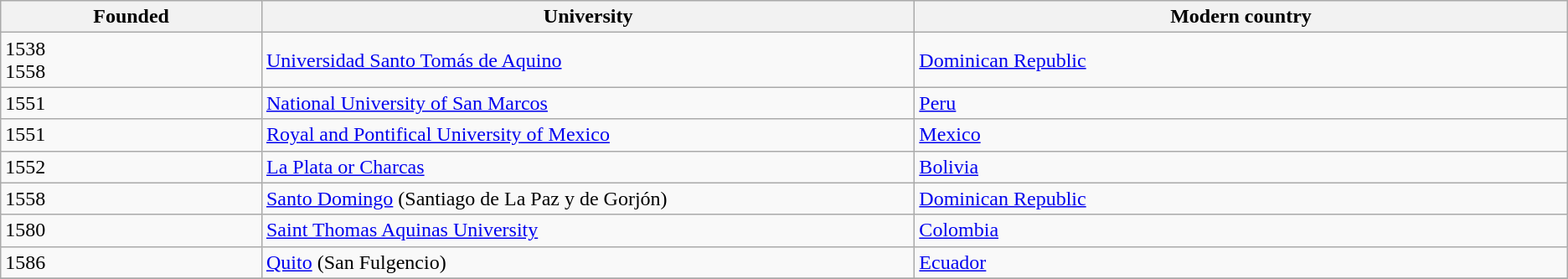<table class="wikitable sortable">
<tr>
<th width="10%">Founded</th>
<th width="25%">University</th>
<th width="25%">Modern country</th>
</tr>
<tr>
<td>1538<br>1558</td>
<td><a href='#'>Universidad Santo Tomás de Aquino</a></td>
<td><a href='#'>Dominican Republic</a></td>
</tr>
<tr>
<td>1551</td>
<td><a href='#'>National University of San Marcos</a></td>
<td><a href='#'>Peru</a></td>
</tr>
<tr>
<td>1551</td>
<td><a href='#'>Royal and Pontifical University of Mexico</a></td>
<td><a href='#'>Mexico</a></td>
</tr>
<tr>
<td>1552</td>
<td><a href='#'>La Plata or Charcas</a></td>
<td><a href='#'>Bolivia</a></td>
</tr>
<tr>
<td>1558</td>
<td><a href='#'>Santo Domingo</a> (Santiago de La Paz y de Gorjón)</td>
<td><a href='#'>Dominican Republic</a></td>
</tr>
<tr>
<td>1580</td>
<td><a href='#'>Saint Thomas Aquinas University</a></td>
<td><a href='#'>Colombia</a></td>
</tr>
<tr>
<td>1586</td>
<td><a href='#'>Quito</a> (San Fulgencio)</td>
<td><a href='#'>Ecuador</a></td>
</tr>
<tr>
</tr>
</table>
